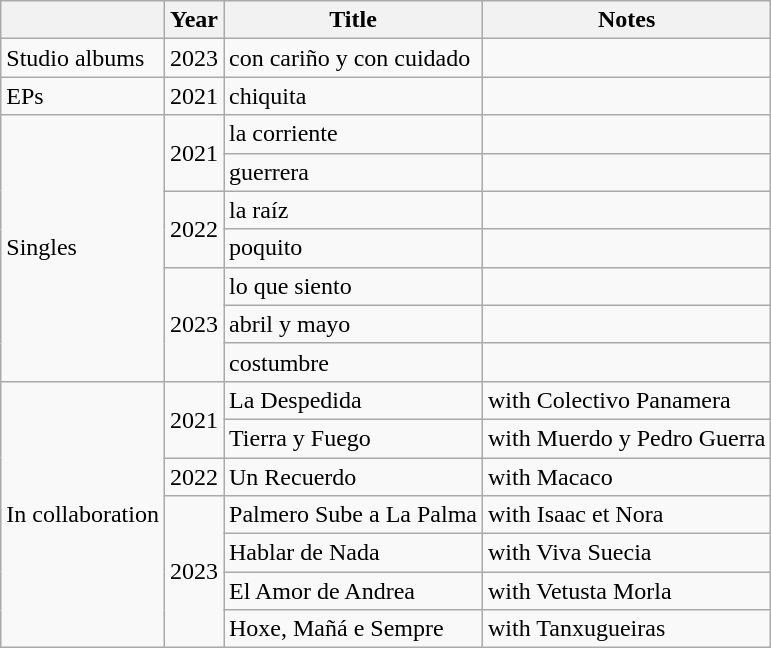<table class="wikitable">
<tr>
<th></th>
<th>Year</th>
<th>Title</th>
<th>Notes</th>
</tr>
<tr>
<td rowspan="1">Studio albums</td>
<td>2023</td>
<td>con cariño y con cuidado</td>
</tr>
<tr>
<td>EPs</td>
<td>2021</td>
<td>chiquita</td>
<td></td>
</tr>
<tr>
<td rowspan="7">Singles</td>
<td rowspan="2">2021</td>
<td>la corriente</td>
<td></td>
</tr>
<tr>
<td>guerrera</td>
<td></td>
</tr>
<tr>
<td rowspan="2">2022</td>
<td>la raíz</td>
<td></td>
</tr>
<tr>
<td>poquito</td>
<td></td>
</tr>
<tr>
<td rowspan="3">2023</td>
<td>lo que siento</td>
<td></td>
</tr>
<tr>
<td>abril y mayo</td>
<td></td>
</tr>
<tr>
<td>costumbre</td>
</tr>
<tr>
<td rowspan="7">In collaboration</td>
<td rowspan="2">2021</td>
<td>La Despedida</td>
<td>with Colectivo Panamera</td>
</tr>
<tr>
<td>Tierra y Fuego</td>
<td>with Muerdo y Pedro Guerra</td>
</tr>
<tr>
<td>2022</td>
<td>Un Recuerdo</td>
<td>with Macaco</td>
</tr>
<tr>
<td rowspan="4">2023</td>
<td>Palmero Sube a La Palma</td>
<td>with Isaac et Nora</td>
</tr>
<tr>
<td>Hablar de Nada</td>
<td>with Viva Suecia</td>
</tr>
<tr>
<td>El Amor de Andrea</td>
<td>with Vetusta Morla</td>
</tr>
<tr>
<td>Hoxe, Mañá e Sempre</td>
<td>with Tanxugueiras</td>
</tr>
</table>
